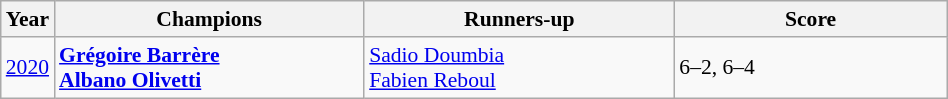<table class="wikitable" style="font-size:90%">
<tr>
<th>Year</th>
<th style="width:200px;">Champions</th>
<th style="width:200px;">Runners-up</th>
<th style="width:175px;">Score</th>
</tr>
<tr>
<td><a href='#'>2020</a></td>
<td> <strong><a href='#'>Grégoire Barrère</a></strong><br> <strong><a href='#'>Albano Olivetti</a></strong></td>
<td> <a href='#'>Sadio Doumbia</a><br> <a href='#'>Fabien Reboul</a></td>
<td>6–2, 6–4</td>
</tr>
</table>
